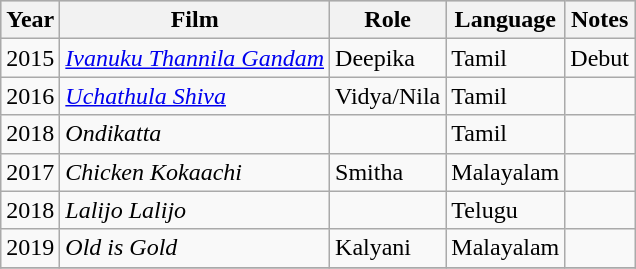<table class="wikitable sortable">
<tr style="background:#ccc; text-align:center;">
<th>Year</th>
<th>Film</th>
<th>Role</th>
<th>Language</th>
<th>Notes</th>
</tr>
<tr>
<td>2015</td>
<td><em><a href='#'>Ivanuku Thannila Gandam</a></em></td>
<td>Deepika</td>
<td>Tamil</td>
<td>Debut</td>
</tr>
<tr>
<td>2016</td>
<td><em><a href='#'>Uchathula Shiva</a></em></td>
<td>Vidya/Nila</td>
<td>Tamil</td>
<td></td>
</tr>
<tr>
<td>2018</td>
<td><em>Ondikatta</em></td>
<td></td>
<td>Tamil</td>
<td></td>
</tr>
<tr>
<td>2017</td>
<td><em>Chicken Kokaachi</em></td>
<td>Smitha</td>
<td>Malayalam</td>
<td></td>
</tr>
<tr>
<td>2018</td>
<td><em>Lalijo Lalijo</em></td>
<td></td>
<td>Telugu</td>
</tr>
<tr>
<td>2019</td>
<td><em>Old is Gold</em></td>
<td>Kalyani</td>
<td>Malayalam</td>
<td></td>
</tr>
<tr>
</tr>
</table>
